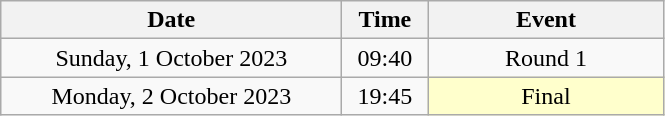<table class = "wikitable" style="text-align:center;">
<tr>
<th width=220>Date</th>
<th width=50>Time</th>
<th width=150>Event</th>
</tr>
<tr>
<td>Sunday, 1 October 2023</td>
<td>09:40</td>
<td>Round 1</td>
</tr>
<tr>
<td>Monday, 2 October 2023</td>
<td>19:45</td>
<td bgcolor=ffffcc>Final</td>
</tr>
</table>
